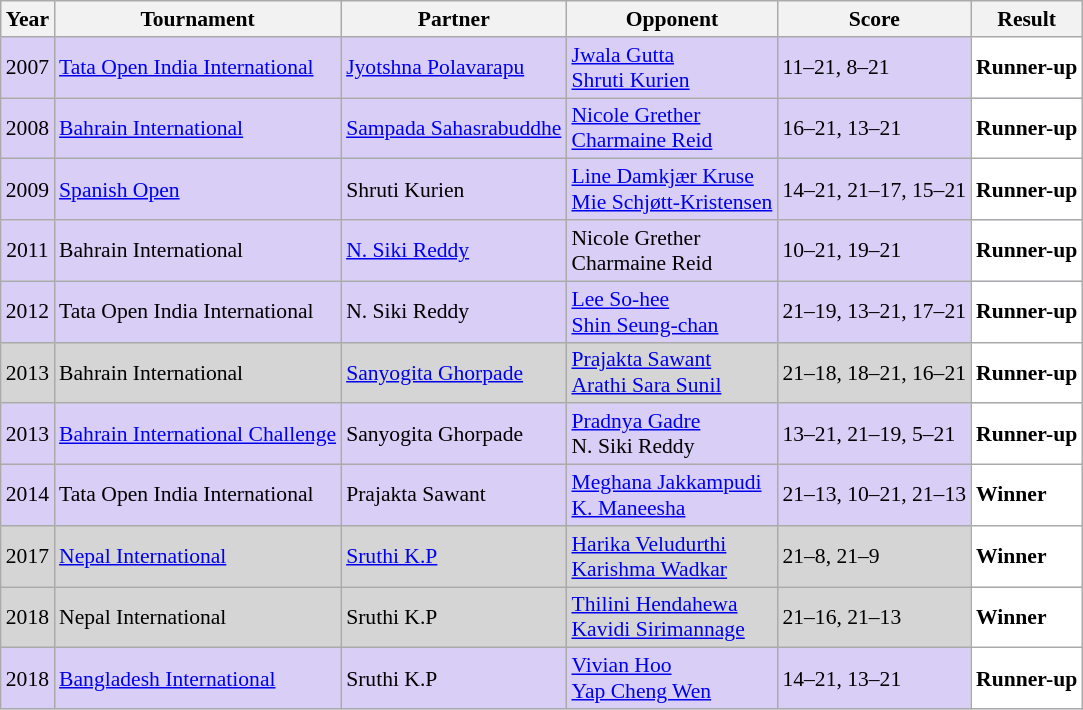<table class="sortable wikitable" style="font-size: 90%;">
<tr>
<th>Year</th>
<th>Tournament</th>
<th>Partner</th>
<th>Opponent</th>
<th>Score</th>
<th>Result</th>
</tr>
<tr style="background:#D8CEF6">
<td align="center">2007</td>
<td align="left"><a href='#'>Tata Open India International</a></td>
<td align="left"> <a href='#'>Jyotshna Polavarapu</a></td>
<td align="left"> <a href='#'>Jwala Gutta</a> <br>  <a href='#'>Shruti Kurien</a></td>
<td align="left">11–21, 8–21</td>
<td style="text-align:left; background:white"> <strong>Runner-up</strong></td>
</tr>
<tr style="background:#D8CEF6">
<td align="center">2008</td>
<td align="left"><a href='#'>Bahrain International</a></td>
<td align="left"> <a href='#'>Sampada Sahasrabuddhe</a></td>
<td align="left"> <a href='#'>Nicole Grether</a> <br>  <a href='#'>Charmaine Reid</a></td>
<td align="left">16–21, 13–21</td>
<td style="text-align:left; background:white"> <strong>Runner-up</strong></td>
</tr>
<tr style="background:#D8CEF6">
<td align="center">2009</td>
<td align="left"><a href='#'>Spanish Open</a></td>
<td align="left"> Shruti Kurien</td>
<td align="left"> <a href='#'>Line Damkjær Kruse</a> <br>  <a href='#'>Mie Schjøtt-Kristensen</a></td>
<td align="left">14–21, 21–17, 15–21</td>
<td style="text-align:left; background:white"> <strong>Runner-up</strong></td>
</tr>
<tr style="background:#D8CEF6">
<td align="center">2011</td>
<td align="left">Bahrain International</td>
<td align="left"> <a href='#'>N. Siki Reddy</a></td>
<td align="left"> Nicole Grether <br>  Charmaine Reid</td>
<td align="left">10–21, 19–21</td>
<td style="text-align:left; background:white"> <strong>Runner-up</strong></td>
</tr>
<tr style="background:#D8CEF6">
<td align="center">2012</td>
<td align="left">Tata Open India International</td>
<td align="left"> N. Siki Reddy</td>
<td align="left"> <a href='#'>Lee So-hee</a> <br>  <a href='#'>Shin Seung-chan</a></td>
<td align="left">21–19, 13–21, 17–21</td>
<td style="text-align:left; background:white"> <strong>Runner-up</strong></td>
</tr>
<tr style="background:#D5D5D5">
<td align="center">2013</td>
<td align="left">Bahrain International</td>
<td align="left"> <a href='#'>Sanyogita Ghorpade</a></td>
<td align="left"> <a href='#'>Prajakta Sawant</a> <br>  <a href='#'>Arathi Sara Sunil</a></td>
<td align="left">21–18, 18–21, 16–21</td>
<td style="text-align:left; background:white"> <strong>Runner-up</strong></td>
</tr>
<tr style="background:#D8CEF6">
<td align="center">2013</td>
<td align="left"><a href='#'>Bahrain International Challenge</a></td>
<td align="left"> Sanyogita Ghorpade</td>
<td align="left"> <a href='#'>Pradnya Gadre</a> <br>  N. Siki Reddy</td>
<td align="left">13–21, 21–19, 5–21</td>
<td style="text-align:left; background:white"> <strong>Runner-up</strong></td>
</tr>
<tr style="background:#D8CEF6">
<td align="center">2014</td>
<td align="left">Tata Open India International</td>
<td align="left"> Prajakta Sawant</td>
<td align="left"> <a href='#'>Meghana Jakkampudi</a> <br>  <a href='#'>K. Maneesha</a></td>
<td align="left">21–13, 10–21, 21–13</td>
<td style="text-align:left; background:white"> <strong>Winner</strong></td>
</tr>
<tr style="background:#D5D5D5">
<td align="center">2017</td>
<td align="left"><a href='#'>Nepal International</a></td>
<td align="left"> <a href='#'>Sruthi K.P</a></td>
<td align="left"> <a href='#'>Harika Veludurthi</a> <br>  <a href='#'>Karishma Wadkar</a></td>
<td align="left">21–8, 21–9</td>
<td style="text-align:left; background:white"> <strong>Winner</strong></td>
</tr>
<tr style="background:#D5D5D5">
<td align="center">2018</td>
<td align="left">Nepal International</td>
<td align="left"> Sruthi K.P</td>
<td align="left"> <a href='#'>Thilini Hendahewa</a> <br>  <a href='#'>Kavidi Sirimannage</a></td>
<td align="left">21–16, 21–13</td>
<td style="text-align:left; background:white"> <strong>Winner</strong></td>
</tr>
<tr style="background:#D8CEF6">
<td align="center">2018</td>
<td align="left"><a href='#'>Bangladesh International</a></td>
<td align="left"> Sruthi K.P</td>
<td align="left"> <a href='#'>Vivian Hoo</a> <br>  <a href='#'>Yap Cheng Wen</a></td>
<td align="left">14–21, 13–21</td>
<td style="text-align:left; background:white"> <strong>Runner-up</strong></td>
</tr>
</table>
